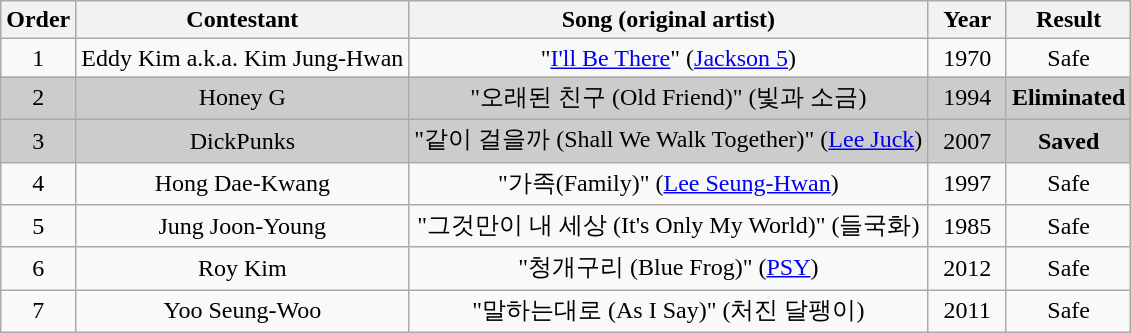<table class="wikitable plainrowheaders" style="text-align:center;">
<tr style="background:#f2f2f2;">
<th scope="col">Order</th>
<th scope="col">Contestant</th>
<th scope="col">Song (original artist)</th>
<th scope="col" style="width:45px;">Year</th>
<th scope="col">Result</th>
</tr>
<tr>
<td>1</td>
<td scope="row">Eddy Kim a.k.a. Kim Jung-Hwan</td>
<td>"<a href='#'>I'll Be There</a>" (<a href='#'>Jackson 5</a>)</td>
<td>1970</td>
<td>Safe</td>
</tr>
<tr style="background:#ccc;">
<td>2</td>
<td scope="row">Honey G</td>
<td>"오래된 친구 (Old Friend)" (빛과 소금)</td>
<td>1994</td>
<td><strong>Eliminated</strong></td>
</tr>
<tr style="background:#ccc;">
<td>3</td>
<td scope="row">DickPunks</td>
<td>"같이 걸을까 (Shall We Walk Together)" (<a href='#'>Lee Juck</a>)</td>
<td>2007</td>
<td><strong>Saved</strong></td>
</tr>
<tr>
<td>4</td>
<td scope="row">Hong Dae-Kwang</td>
<td>"가족(Family)" (<a href='#'>Lee Seung-Hwan</a>)</td>
<td>1997</td>
<td>Safe</td>
</tr>
<tr>
<td>5</td>
<td scope="row">Jung Joon-Young</td>
<td>"그것만이 내 세상 (It's Only My World)" (들국화)</td>
<td>1985</td>
<td>Safe</td>
</tr>
<tr>
<td>6</td>
<td scope="row">Roy Kim</td>
<td>"청개구리 (Blue Frog)" (<a href='#'>PSY</a>)</td>
<td>2012</td>
<td>Safe</td>
</tr>
<tr>
<td>7</td>
<td scope="row">Yoo Seung-Woo</td>
<td>"말하는대로 (As I Say)" (처진 달팽이)</td>
<td>2011</td>
<td>Safe</td>
</tr>
</table>
